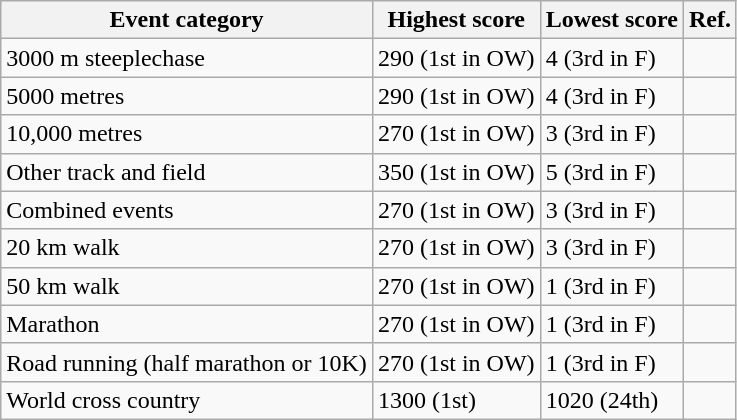<table class=wikitable>
<tr>
<th>Event category</th>
<th>Highest score</th>
<th>Lowest score</th>
<th>Ref.</th>
</tr>
<tr>
<td>3000 m steeplechase</td>
<td>290 (1st in OW)</td>
<td>4 (3rd in F)</td>
<td></td>
</tr>
<tr>
<td>5000 metres</td>
<td>290 (1st in OW)</td>
<td>4 (3rd in F)</td>
<td></td>
</tr>
<tr>
<td>10,000 metres</td>
<td>270 (1st in OW)</td>
<td>3 (3rd in F)</td>
<td></td>
</tr>
<tr>
<td>Other track and field</td>
<td>350 (1st in OW)</td>
<td>5 (3rd in F)</td>
<td></td>
</tr>
<tr>
<td>Combined events</td>
<td>270 (1st in OW)</td>
<td>3 (3rd in F)</td>
<td></td>
</tr>
<tr>
<td>20 km walk</td>
<td>270 (1st in OW)</td>
<td>3 (3rd in F)</td>
<td></td>
</tr>
<tr>
<td>50 km walk</td>
<td>270 (1st in OW)</td>
<td>1 (3rd in F)</td>
<td></td>
</tr>
<tr>
<td>Marathon</td>
<td>270 (1st in OW)</td>
<td>1 (3rd in F)</td>
<td></td>
</tr>
<tr>
<td>Road running (half marathon or 10K)</td>
<td>270 (1st in OW)</td>
<td>1 (3rd in F)</td>
<td></td>
</tr>
<tr>
<td>World cross country</td>
<td>1300 (1st)</td>
<td>1020 (24th)</td>
<td></td>
</tr>
</table>
